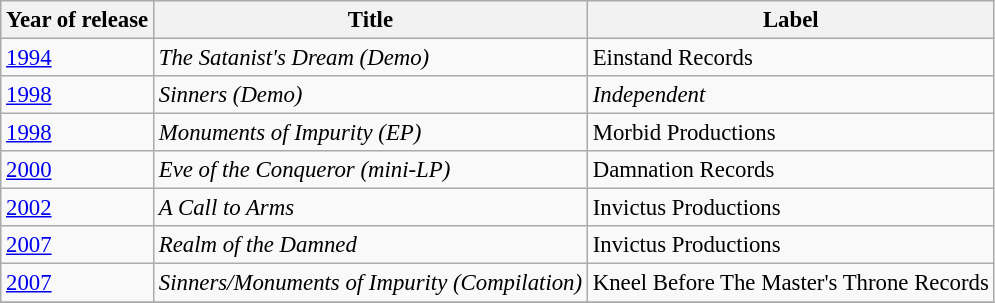<table class="wikitable" style="font-size: 95%;">
<tr>
<th>Year of release</th>
<th>Title</th>
<th>Label</th>
</tr>
<tr>
<td><a href='#'>1994</a></td>
<td><em>The Satanist's Dream (Demo)</em></td>
<td>Einstand Records</td>
</tr>
<tr>
<td><a href='#'>1998</a></td>
<td><em>Sinners (Demo)</em></td>
<td><em>Independent</em></td>
</tr>
<tr>
<td><a href='#'>1998</a></td>
<td><em>Monuments of Impurity (EP)</em></td>
<td>Morbid Productions</td>
</tr>
<tr>
<td><a href='#'>2000</a></td>
<td><em>Eve of the Conqueror (mini-LP)</em></td>
<td>Damnation Records</td>
</tr>
<tr>
<td><a href='#'>2002</a></td>
<td><em>A Call to Arms</em></td>
<td>Invictus Productions</td>
</tr>
<tr>
<td><a href='#'>2007</a></td>
<td><em>Realm of the Damned</em></td>
<td>Invictus Productions</td>
</tr>
<tr>
<td><a href='#'>2007</a></td>
<td><em>Sinners/Monuments of Impurity (Compilation)</em></td>
<td>Kneel Before The Master's Throne Records</td>
</tr>
<tr>
</tr>
</table>
